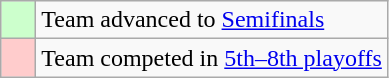<table class="wikitable">
<tr>
<td style="background: #ccffcc;">    </td>
<td>Team advanced to <a href='#'>Semifinals</a></td>
</tr>
<tr>
<td style="background: #ffcccc;">    </td>
<td>Team competed in <a href='#'>5th–8th playoffs</a></td>
</tr>
</table>
